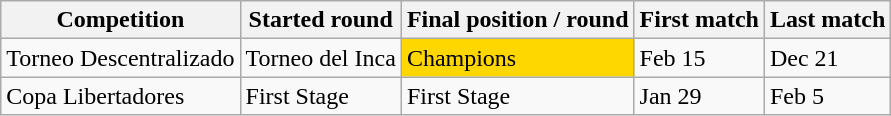<table class="wikitable">
<tr>
<th>Competition</th>
<th><strong>Started round</strong></th>
<th><strong>Final position / round</strong></th>
<th><strong>First match</strong></th>
<th><strong>Last match</strong></th>
</tr>
<tr>
<td>Torneo Descentralizado</td>
<td>Torneo del Inca</td>
<td bgcolor=gold>Champions</td>
<td>Feb 15</td>
<td>Dec 21</td>
</tr>
<tr>
<td>Copa Libertadores</td>
<td>First Stage</td>
<td>First Stage</td>
<td>Jan 29</td>
<td>Feb 5</td>
</tr>
</table>
